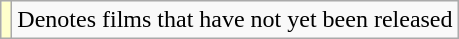<table class="wikitable">
<tr>
<td style="background:#ffc;"></td>
<td>Denotes films that have not yet been released</td>
</tr>
</table>
